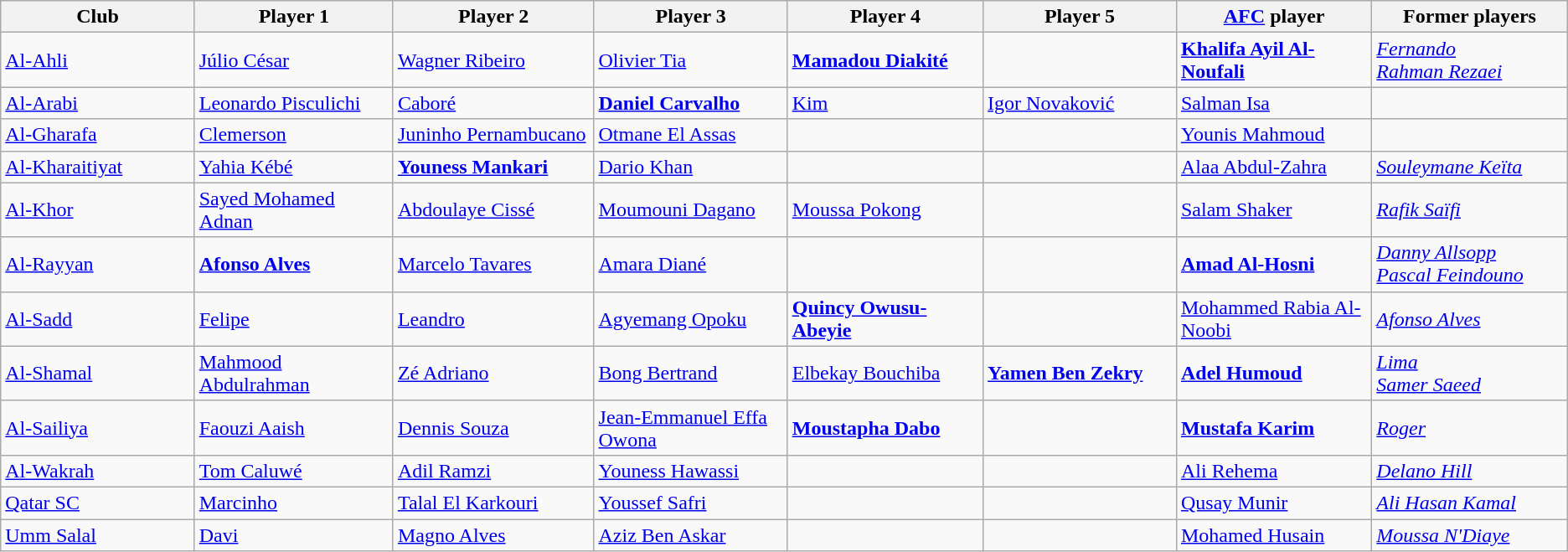<table class="wikitable">
<tr>
<th width="170">Club</th>
<th width="170">Player 1</th>
<th width="170">Player 2</th>
<th width="170">Player 3</th>
<th width="170">Player 4</th>
<th width="170">Player 5</th>
<th width="170"><a href='#'>AFC</a> player</th>
<th width="170">Former players</th>
</tr>
<tr>
<td><a href='#'>Al-Ahli</a></td>
<td> <a href='#'>Júlio César</a></td>
<td> <a href='#'>Wagner Ribeiro</a></td>
<td> <a href='#'>Olivier Tia</a></td>
<td> <strong><a href='#'>Mamadou Diakité</a></strong></td>
<td></td>
<td> <strong><a href='#'>Khalifa Ayil Al-Noufali</a></strong></td>
<td> <em><a href='#'>Fernando</a></em> <br>  <em><a href='#'>Rahman Rezaei</a></em></td>
</tr>
<tr>
<td><a href='#'>Al-Arabi</a></td>
<td> <a href='#'>Leonardo Pisculichi</a></td>
<td> <a href='#'>Caboré</a></td>
<td> <strong><a href='#'>Daniel Carvalho</a></strong></td>
<td> <a href='#'>Kim</a></td>
<td> <a href='#'>Igor Novaković</a></td>
<td> <a href='#'>Salman Isa</a></td>
<td></td>
</tr>
<tr>
<td><a href='#'>Al-Gharafa</a></td>
<td> <a href='#'>Clemerson</a></td>
<td> <a href='#'>Juninho Pernambucano</a></td>
<td> <a href='#'>Otmane El Assas</a></td>
<td></td>
<td></td>
<td> <a href='#'>Younis Mahmoud</a></td>
<td></td>
</tr>
<tr>
<td><a href='#'>Al-Kharaitiyat</a></td>
<td> <a href='#'>Yahia Kébé</a></td>
<td> <strong><a href='#'>Youness Mankari</a></strong></td>
<td> <a href='#'>Dario Khan</a></td>
<td></td>
<td></td>
<td> <a href='#'>Alaa Abdul-Zahra</a></td>
<td> <em><a href='#'>Souleymane Keïta</a></em></td>
</tr>
<tr>
<td><a href='#'>Al-Khor</a></td>
<td> <a href='#'>Sayed Mohamed Adnan</a></td>
<td> <a href='#'>Abdoulaye Cissé</a></td>
<td> <a href='#'>Moumouni Dagano</a></td>
<td> <a href='#'>Moussa Pokong</a></td>
<td></td>
<td> <a href='#'>Salam Shaker</a></td>
<td> <em><a href='#'>Rafik Saïfi</a></em></td>
</tr>
<tr>
<td><a href='#'>Al-Rayyan</a></td>
<td> <strong><a href='#'>Afonso Alves</a></strong></td>
<td> <a href='#'>Marcelo Tavares</a></td>
<td> <a href='#'>Amara Diané</a></td>
<td></td>
<td></td>
<td> <strong><a href='#'>Amad Al-Hosni</a></strong></td>
<td> <em><a href='#'>Danny Allsopp</a></em> <br>  <em><a href='#'>Pascal Feindouno</a></em></td>
</tr>
<tr>
<td><a href='#'>Al-Sadd</a></td>
<td> <a href='#'>Felipe</a></td>
<td> <a href='#'>Leandro</a></td>
<td> <a href='#'>Agyemang Opoku</a></td>
<td> <strong><a href='#'>Quincy Owusu-Abeyie</a></strong></td>
<td></td>
<td> <a href='#'>Mohammed Rabia Al-Noobi</a></td>
<td> <em><a href='#'>Afonso Alves</a></em></td>
</tr>
<tr>
<td><a href='#'>Al-Shamal</a></td>
<td> <a href='#'>Mahmood Abdulrahman</a></td>
<td> <a href='#'>Zé Adriano</a></td>
<td> <a href='#'>Bong Bertrand</a></td>
<td> <a href='#'>Elbekay Bouchiba</a></td>
<td> <strong><a href='#'>Yamen Ben Zekry</a></strong></td>
<td> <strong><a href='#'>Adel Humoud</a></strong></td>
<td> <em><a href='#'>Lima</a></em> <br>  <em><a href='#'>Samer Saeed</a></em></td>
</tr>
<tr>
<td><a href='#'>Al-Sailiya</a></td>
<td> <a href='#'>Faouzi Aaish</a></td>
<td> <a href='#'>Dennis Souza</a></td>
<td> <a href='#'>Jean-Emmanuel Effa Owona</a></td>
<td> <strong><a href='#'>Moustapha Dabo</a></strong></td>
<td></td>
<td> <strong><a href='#'>Mustafa Karim</a></strong></td>
<td> <em><a href='#'>Roger</a></em></td>
</tr>
<tr>
<td><a href='#'>Al-Wakrah</a></td>
<td> <a href='#'>Tom Caluwé</a></td>
<td> <a href='#'>Adil Ramzi</a></td>
<td> <a href='#'>Youness Hawassi</a></td>
<td></td>
<td></td>
<td> <a href='#'>Ali Rehema</a></td>
<td> <em><a href='#'>Delano Hill</a></em></td>
</tr>
<tr>
<td><a href='#'>Qatar SC</a></td>
<td> <a href='#'>Marcinho</a></td>
<td> <a href='#'>Talal El Karkouri</a></td>
<td> <a href='#'>Youssef Safri</a></td>
<td></td>
<td></td>
<td> <a href='#'>Qusay Munir</a></td>
<td> <em><a href='#'>Ali Hasan Kamal</a></em></td>
</tr>
<tr>
<td><a href='#'>Umm Salal</a></td>
<td> <a href='#'>Davi</a></td>
<td> <a href='#'>Magno Alves</a></td>
<td> <a href='#'>Aziz Ben Askar</a></td>
<td></td>
<td></td>
<td> <a href='#'>Mohamed Husain</a></td>
<td> <em><a href='#'>Moussa N'Diaye</a></em></td>
</tr>
</table>
